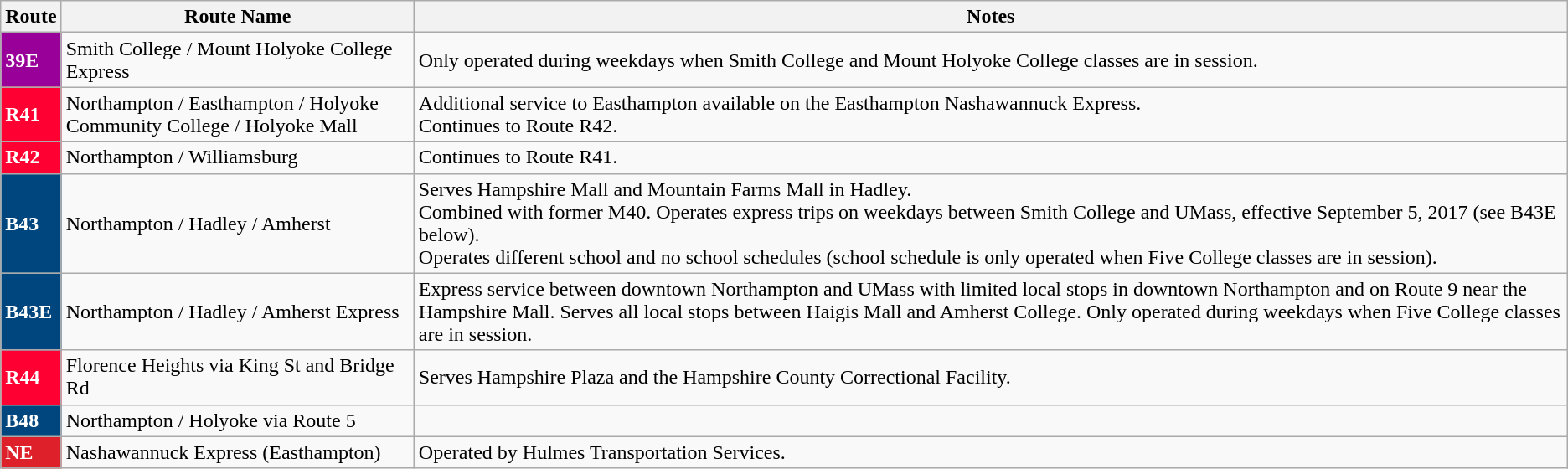<table class="wikitable">
<tr>
<th>Route</th>
<th>Route Name</th>
<th>Notes</th>
</tr>
<tr>
<td style="background:#909; color:white;"><strong>39E</strong></td>
<td>Smith College / Mount Holyoke College Express</td>
<td>Only operated during weekdays when Smith College and Mount Holyoke College classes are in session.</td>
</tr>
<tr>
<td style="background:#f03; color:white;"><strong>R41</strong></td>
<td>Northampton / Easthampton / Holyoke Community College / Holyoke Mall</td>
<td>Additional service to Easthampton available on the Easthampton Nashawannuck Express.<br>Continues to Route R42.</td>
</tr>
<tr>
<td style="background:#f03; color:white;"><strong>R42</strong></td>
<td>Northampton / Williamsburg</td>
<td>Continues to Route R41.</td>
</tr>
<tr>
<td style="background:#00467E; color:white;"><strong>B43</strong></td>
<td>Northampton / Hadley / Amherst</td>
<td>Serves Hampshire Mall and Mountain Farms Mall in Hadley.<br>Combined with former M40. Operates express trips on weekdays between Smith College and UMass, effective September 5, 2017 (see B43E below).<br>Operates different school and no school schedules (school schedule is only operated when Five College classes are in session).</td>
</tr>
<tr>
<td style="background:#00467E; color:white;"><strong>B43E</strong></td>
<td>Northampton / Hadley / Amherst Express</td>
<td>Express service between downtown Northampton and UMass with limited local stops in downtown Northampton and on Route 9 near the Hampshire Mall. Serves all local stops between Haigis Mall and Amherst College. Only operated during weekdays when Five College classes are in session.</td>
</tr>
<tr>
<td style="background:#f03; color:white;"><strong>R44</strong></td>
<td>Florence Heights via King St and Bridge Rd</td>
<td>Serves Hampshire Plaza and the Hampshire County Correctional Facility.</td>
</tr>
<tr>
<td style="background:#00467E; color:white;"><strong>B48</strong></td>
<td>Northampton / Holyoke via Route 5</td>
<td></td>
</tr>
<tr>
<td style="background:#DD2029; color:white"><strong>NE</strong></td>
<td>Nashawannuck Express (Easthampton)</td>
<td>Operated by Hulmes Transportation Services.</td>
</tr>
</table>
